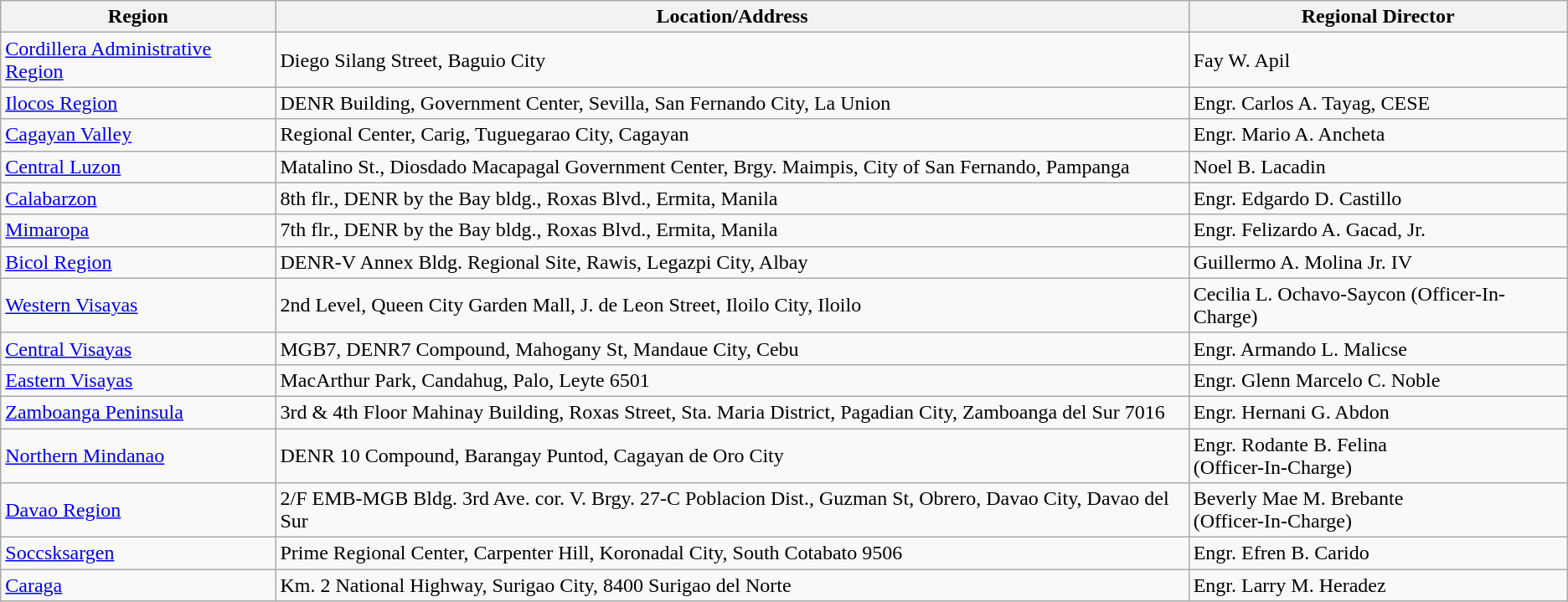<table class="wikitable">
<tr>
<th>Region</th>
<th>Location/Address</th>
<th>Regional Director</th>
</tr>
<tr>
<td><a href='#'>Cordillera Administrative Region</a></td>
<td>Diego Silang Street, Baguio City</td>
<td>Fay W. Apil</td>
</tr>
<tr>
<td><a href='#'>Ilocos Region</a></td>
<td>DENR Building, Government Center, Sevilla, San Fernando City, La Union</td>
<td>Engr. Carlos A. Tayag, CESE</td>
</tr>
<tr>
<td><a href='#'>Cagayan Valley</a></td>
<td>Regional Center, Carig, Tuguegarao City, Cagayan</td>
<td>Engr. Mario A. Ancheta</td>
</tr>
<tr>
<td><a href='#'>Central Luzon</a></td>
<td>Matalino St., Diosdado Macapagal Government Center, Brgy. Maimpis, City of San Fernando, Pampanga</td>
<td>Noel B. Lacadin</td>
</tr>
<tr>
<td><a href='#'>Calabarzon</a></td>
<td>8th flr., DENR by the Bay bldg., Roxas Blvd., Ermita, Manila</td>
<td>Engr. Edgardo D. Castillo</td>
</tr>
<tr>
<td><a href='#'>Mimaropa</a></td>
<td>7th flr., DENR by the Bay bldg., Roxas Blvd., Ermita, Manila</td>
<td>Engr. Felizardo A. Gacad, Jr.</td>
</tr>
<tr>
<td><a href='#'>Bicol Region</a></td>
<td>DENR-V Annex Bldg. Regional Site, Rawis, Legazpi City, Albay</td>
<td>Guillermo A. Molina Jr. IV</td>
</tr>
<tr>
<td><a href='#'>Western Visayas</a></td>
<td>2nd Level, Queen City Garden Mall, J. de Leon Street, Iloilo City, Iloilo</td>
<td>Cecilia L. Ochavo-Saycon (Officer-In-Charge)</td>
</tr>
<tr>
<td><a href='#'>Central Visayas</a></td>
<td>MGB7, DENR7 Compound, Mahogany St, Mandaue City, Cebu</td>
<td>Engr. Armando L. Malicse</td>
</tr>
<tr>
<td><a href='#'>Eastern Visayas</a></td>
<td>MacArthur Park, Candahug, Palo, Leyte 6501</td>
<td>Engr. Glenn Marcelo C. Noble</td>
</tr>
<tr>
<td><a href='#'>Zamboanga Peninsula</a></td>
<td>3rd & 4th Floor Mahinay Building, Roxas Street, Sta. Maria District, Pagadian City, Zamboanga del Sur 7016</td>
<td>Engr. Hernani G. Abdon</td>
</tr>
<tr>
<td><a href='#'>Northern Mindanao</a></td>
<td>DENR 10 Compound, Barangay Puntod, Cagayan de Oro City</td>
<td>Engr. Rodante B. Felina<br>(Officer-In-Charge)</td>
</tr>
<tr>
<td><a href='#'>Davao Region</a></td>
<td>2/F EMB-MGB Bldg. 3rd Ave. cor. V. Brgy. 27-C Poblacion Dist., Guzman St, Obrero, Davao City, Davao del Sur</td>
<td>Beverly Mae M. Brebante<br>(Officer-In-Charge)</td>
</tr>
<tr>
<td><a href='#'>Soccsksargen</a></td>
<td>Prime Regional Center, Carpenter Hill, Koronadal City, South Cotabato 9506</td>
<td>Engr. Efren B. Carido</td>
</tr>
<tr>
<td><a href='#'>Caraga</a></td>
<td>Km. 2 National Highway, Surigao City, 8400 Surigao del Norte</td>
<td>Engr. Larry M. Heradez</td>
</tr>
</table>
